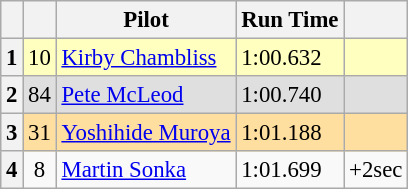<table class="wikitable" style="font-size: 95%;">
<tr>
<th></th>
<th></th>
<th>Pilot</th>
<th>Run Time</th>
<th></th>
</tr>
<tr>
<th>1</th>
<td style="background:#ffffbf; text-align: center;">10</td>
<td style="background:#ffffbf;"> <a href='#'>Kirby Chambliss</a></td>
<td style="background:#ffffbf;">1:00.632</td>
<td style="background:#ffffbf;"></td>
</tr>
<tr>
<th>2</th>
<td style="background:#dfdfdf; text-align: center;">84</td>
<td style="background:#dfdfdf;"> <a href='#'>Pete McLeod</a></td>
<td style="background:#dfdfdf;">1:00.740</td>
<td style="background:#dfdfdf;"></td>
</tr>
<tr>
<th>3</th>
<td style="background:#ffdf9f; text-align: center;">31</td>
<td style="background:#ffdf9f;"> <a href='#'>Yoshihide Muroya</a></td>
<td style="background:#ffdf9f;">1:01.188</td>
<td style="background:#ffdf9f;"></td>
</tr>
<tr>
<th>4</th>
<td style="text-align: center;">8</td>
<td> <a href='#'>Martin Sonka</a></td>
<td>1:01.699</td>
<td>+2sec</td>
</tr>
</table>
